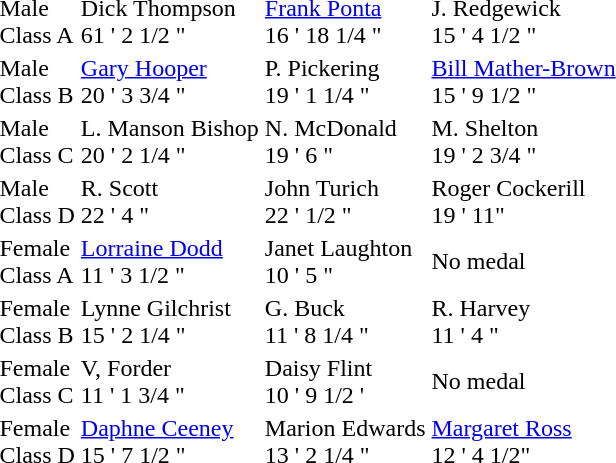<table>
<tr>
<td>Male <br> Class A</td>
<td>Dick Thompson  <br> 61 ' 2 1/2 "</td>
<td><a href='#'>Frank Ponta</a>  <br> 16 ' 18 1/4 "</td>
<td>J. Redgewick  <br> 15 ' 4 1/2 "</td>
</tr>
<tr>
<td>Male <br> Class B</td>
<td><a href='#'>Gary Hooper</a>  <br> 20 ' 3 3/4 "</td>
<td>P. Pickering  <br> 19 ' 1 1/4 "</td>
<td><a href='#'>Bill Mather-Brown</a>  <br> 15 ' 9 1/2 "</td>
</tr>
<tr>
<td>Male <br> Class C</td>
<td>L. Manson Bishop  <br> 20 ' 2 1/4 "</td>
<td>N. McDonald  <br> 19 ' 6 "</td>
<td>M. Shelton  <br> 19 ' 2 3/4 "</td>
</tr>
<tr>
<td>Male <br> Class D</td>
<td>R. Scott  <br> 22 ' 4 "</td>
<td>John Turich  <br> 22 ' 1/2 "</td>
<td>Roger Cockerill  <br> 19 ' 11"</td>
</tr>
<tr>
<td>Female <br> Class A</td>
<td><a href='#'>Lorraine Dodd</a>  <br> 11 ' 3 1/2 "</td>
<td>Janet Laughton  <br> 10 ' 5 "</td>
<td>No medal</td>
</tr>
<tr>
<td>Female <br> Class B</td>
<td>Lynne Gilchrist  <br> 15 ' 2 1/4 "</td>
<td>G. Buck  <br> 11 ' 8 1/4 "</td>
<td>R. Harvey  <br> 11 ' 4 "</td>
</tr>
<tr>
<td>Female <br> Class C</td>
<td>V, Forder  <br> 11 ' 1 3/4 "</td>
<td>Daisy Flint  <br> 10 ' 9 1/2 '</td>
<td>No medal</td>
</tr>
<tr>
<td>Female <br> Class D</td>
<td><a href='#'>Daphne Ceeney</a>  <br> 15 ' 7 1/2 "</td>
<td>Marion Edwards  <br> 13 ' 2 1/4 "</td>
<td><a href='#'>Margaret Ross</a>  <br> 12 ' 4 1/2"</td>
</tr>
</table>
